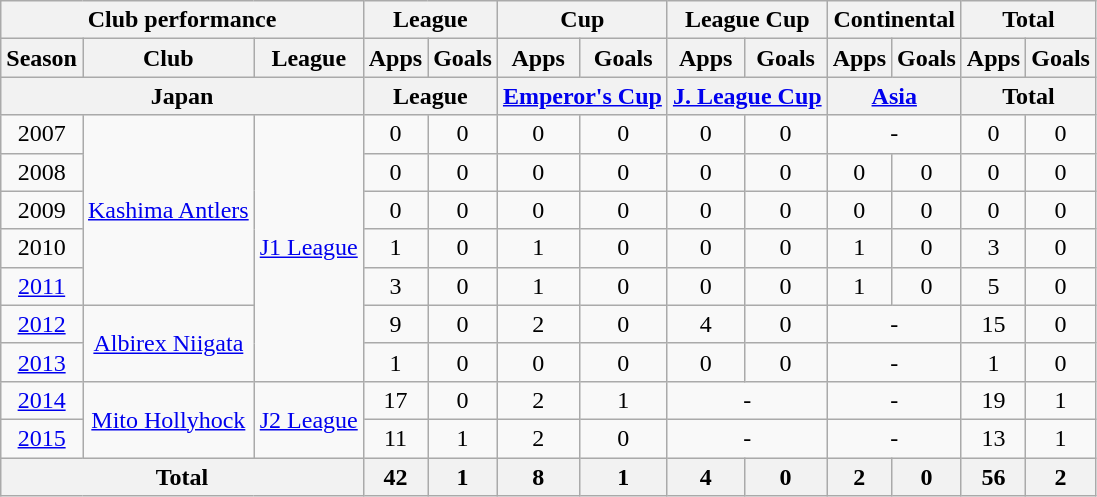<table class="wikitable" style="text-align:center;">
<tr>
<th colspan=3>Club performance</th>
<th colspan=2>League</th>
<th colspan=2>Cup</th>
<th colspan=2>League Cup</th>
<th colspan=2>Continental</th>
<th colspan=2>Total</th>
</tr>
<tr>
<th>Season</th>
<th>Club</th>
<th>League</th>
<th>Apps</th>
<th>Goals</th>
<th>Apps</th>
<th>Goals</th>
<th>Apps</th>
<th>Goals</th>
<th>Apps</th>
<th>Goals</th>
<th>Apps</th>
<th>Goals</th>
</tr>
<tr>
<th colspan=3>Japan</th>
<th colspan=2>League</th>
<th colspan=2><a href='#'>Emperor's Cup</a></th>
<th colspan=2><a href='#'>J. League Cup</a></th>
<th colspan=2><a href='#'>Asia</a></th>
<th colspan=2>Total</th>
</tr>
<tr>
<td>2007</td>
<td rowspan="5"><a href='#'>Kashima Antlers</a></td>
<td rowspan="7"><a href='#'>J1 League</a></td>
<td>0</td>
<td>0</td>
<td>0</td>
<td>0</td>
<td>0</td>
<td>0</td>
<td colspan="2">-</td>
<td>0</td>
<td>0</td>
</tr>
<tr>
<td>2008</td>
<td>0</td>
<td>0</td>
<td>0</td>
<td>0</td>
<td>0</td>
<td>0</td>
<td>0</td>
<td>0</td>
<td>0</td>
<td>0</td>
</tr>
<tr>
<td>2009</td>
<td>0</td>
<td>0</td>
<td>0</td>
<td>0</td>
<td>0</td>
<td>0</td>
<td>0</td>
<td>0</td>
<td>0</td>
<td>0</td>
</tr>
<tr>
<td>2010</td>
<td>1</td>
<td>0</td>
<td>1</td>
<td>0</td>
<td>0</td>
<td>0</td>
<td>1</td>
<td>0</td>
<td>3</td>
<td>0</td>
</tr>
<tr>
<td><a href='#'>2011</a></td>
<td>3</td>
<td>0</td>
<td>1</td>
<td>0</td>
<td>0</td>
<td>0</td>
<td>1</td>
<td>0</td>
<td>5</td>
<td>0</td>
</tr>
<tr>
<td><a href='#'>2012</a></td>
<td rowspan="2"><a href='#'>Albirex Niigata</a></td>
<td>9</td>
<td>0</td>
<td>2</td>
<td>0</td>
<td>4</td>
<td>0</td>
<td colspan="2">-</td>
<td>15</td>
<td>0</td>
</tr>
<tr>
<td><a href='#'>2013</a></td>
<td>1</td>
<td>0</td>
<td>0</td>
<td>0</td>
<td>0</td>
<td>0</td>
<td colspan="2">-</td>
<td>1</td>
<td>0</td>
</tr>
<tr>
<td><a href='#'>2014</a></td>
<td rowspan="2"><a href='#'>Mito Hollyhock</a></td>
<td rowspan="2"><a href='#'>J2 League</a></td>
<td>17</td>
<td>0</td>
<td>2</td>
<td>1</td>
<td colspan="2">-</td>
<td colspan="2">-</td>
<td>19</td>
<td>1</td>
</tr>
<tr>
<td><a href='#'>2015</a></td>
<td>11</td>
<td>1</td>
<td>2</td>
<td>0</td>
<td colspan="2">-</td>
<td colspan="2">-</td>
<td>13</td>
<td>1</td>
</tr>
<tr>
<th colspan=3>Total</th>
<th>42</th>
<th>1</th>
<th>8</th>
<th>1</th>
<th>4</th>
<th>0</th>
<th>2</th>
<th>0</th>
<th>56</th>
<th>2</th>
</tr>
</table>
